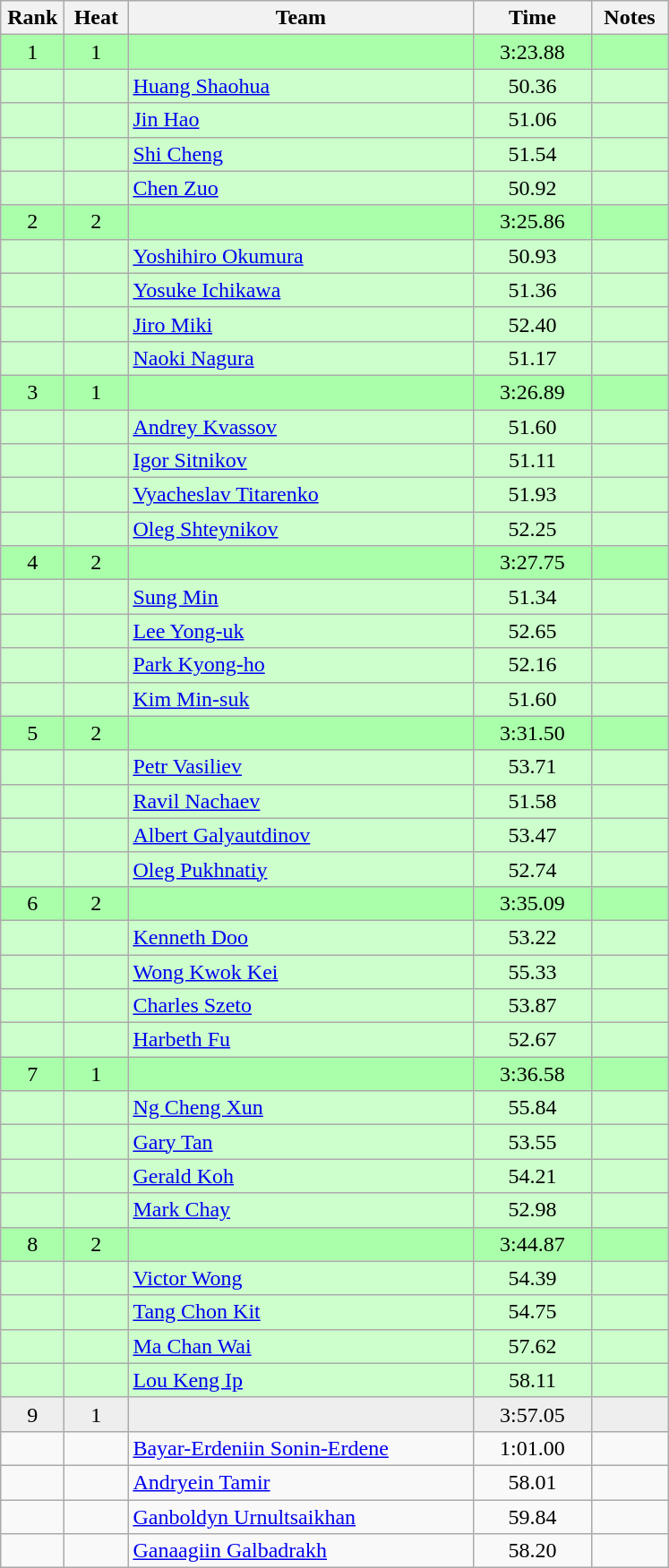<table class="wikitable" style="text-align:center">
<tr>
<th width=40>Rank</th>
<th width=40>Heat</th>
<th width=250>Team</th>
<th width=80>Time</th>
<th width=50>Notes</th>
</tr>
<tr bgcolor="aaffaa">
<td>1</td>
<td>1</td>
<td align=left></td>
<td>3:23.88</td>
<td></td>
</tr>
<tr bgcolor="ccffcc">
<td></td>
<td></td>
<td align=left><a href='#'>Huang Shaohua</a></td>
<td>50.36</td>
<td></td>
</tr>
<tr bgcolor="ccffcc">
<td></td>
<td></td>
<td align=left><a href='#'>Jin Hao</a></td>
<td>51.06</td>
<td></td>
</tr>
<tr bgcolor="ccffcc">
<td></td>
<td></td>
<td align=left><a href='#'>Shi Cheng</a></td>
<td>51.54</td>
<td></td>
</tr>
<tr bgcolor="ccffcc">
<td></td>
<td></td>
<td align=left><a href='#'>Chen Zuo</a></td>
<td>50.92</td>
<td></td>
</tr>
<tr bgcolor="aaffaa">
<td>2</td>
<td>2</td>
<td align=left></td>
<td>3:25.86</td>
<td></td>
</tr>
<tr bgcolor="ccffcc">
<td></td>
<td></td>
<td align=left><a href='#'>Yoshihiro Okumura</a></td>
<td>50.93</td>
<td></td>
</tr>
<tr bgcolor="ccffcc">
<td></td>
<td></td>
<td align=left><a href='#'>Yosuke Ichikawa</a></td>
<td>51.36</td>
<td></td>
</tr>
<tr bgcolor="ccffcc">
<td></td>
<td></td>
<td align=left><a href='#'>Jiro Miki</a></td>
<td>52.40</td>
<td></td>
</tr>
<tr bgcolor="ccffcc">
<td></td>
<td></td>
<td align=left><a href='#'>Naoki Nagura</a></td>
<td>51.17</td>
<td></td>
</tr>
<tr bgcolor="aaffaa">
<td>3</td>
<td>1</td>
<td align=left></td>
<td>3:26.89</td>
<td></td>
</tr>
<tr bgcolor="ccffcc">
<td></td>
<td></td>
<td align=left><a href='#'>Andrey Kvassov</a></td>
<td>51.60</td>
<td></td>
</tr>
<tr bgcolor="ccffcc">
<td></td>
<td></td>
<td align=left><a href='#'>Igor Sitnikov</a></td>
<td>51.11</td>
<td></td>
</tr>
<tr bgcolor="ccffcc">
<td></td>
<td></td>
<td align=left><a href='#'>Vyacheslav Titarenko</a></td>
<td>51.93</td>
<td></td>
</tr>
<tr bgcolor="ccffcc">
<td></td>
<td></td>
<td align=left><a href='#'>Oleg Shteynikov</a></td>
<td>52.25</td>
<td></td>
</tr>
<tr bgcolor="aaffaa">
<td>4</td>
<td>2</td>
<td align=left></td>
<td>3:27.75</td>
<td></td>
</tr>
<tr bgcolor="ccffcc">
<td></td>
<td></td>
<td align=left><a href='#'>Sung Min</a></td>
<td>51.34</td>
<td></td>
</tr>
<tr bgcolor="ccffcc">
<td></td>
<td></td>
<td align=left><a href='#'>Lee Yong-uk</a></td>
<td>52.65</td>
<td></td>
</tr>
<tr bgcolor="ccffcc">
<td></td>
<td></td>
<td align=left><a href='#'>Park Kyong-ho</a></td>
<td>52.16</td>
<td></td>
</tr>
<tr bgcolor="ccffcc">
<td></td>
<td></td>
<td align=left><a href='#'>Kim Min-suk</a></td>
<td>51.60</td>
<td></td>
</tr>
<tr bgcolor="aaffaa">
<td>5</td>
<td>2</td>
<td align=left></td>
<td>3:31.50</td>
<td></td>
</tr>
<tr bgcolor="ccffcc">
<td></td>
<td></td>
<td align=left><a href='#'>Petr Vasiliev</a></td>
<td>53.71</td>
<td></td>
</tr>
<tr bgcolor="ccffcc">
<td></td>
<td></td>
<td align=left><a href='#'>Ravil Nachaev</a></td>
<td>51.58</td>
<td></td>
</tr>
<tr bgcolor="ccffcc">
<td></td>
<td></td>
<td align=left><a href='#'>Albert Galyautdinov</a></td>
<td>53.47</td>
<td></td>
</tr>
<tr bgcolor="ccffcc">
<td></td>
<td></td>
<td align=left><a href='#'>Oleg Pukhnatiy</a></td>
<td>52.74</td>
<td></td>
</tr>
<tr bgcolor="aaffaa">
<td>6</td>
<td>2</td>
<td align=left></td>
<td>3:35.09</td>
<td></td>
</tr>
<tr bgcolor="ccffcc">
<td></td>
<td></td>
<td align=left><a href='#'>Kenneth Doo</a></td>
<td>53.22</td>
<td></td>
</tr>
<tr bgcolor="ccffcc">
<td></td>
<td></td>
<td align=left><a href='#'>Wong Kwok Kei</a></td>
<td>55.33</td>
<td></td>
</tr>
<tr bgcolor="ccffcc">
<td></td>
<td></td>
<td align=left><a href='#'>Charles Szeto</a></td>
<td>53.87</td>
<td></td>
</tr>
<tr bgcolor="ccffcc">
<td></td>
<td></td>
<td align=left><a href='#'>Harbeth Fu</a></td>
<td>52.67</td>
<td></td>
</tr>
<tr bgcolor="aaffaa">
<td>7</td>
<td>1</td>
<td align=left></td>
<td>3:36.58</td>
<td></td>
</tr>
<tr bgcolor="ccffcc">
<td></td>
<td></td>
<td align=left><a href='#'>Ng Cheng Xun</a></td>
<td>55.84</td>
<td></td>
</tr>
<tr bgcolor="ccffcc">
<td></td>
<td></td>
<td align=left><a href='#'>Gary Tan</a></td>
<td>53.55</td>
<td></td>
</tr>
<tr bgcolor="ccffcc">
<td></td>
<td></td>
<td align=left><a href='#'>Gerald Koh</a></td>
<td>54.21</td>
<td></td>
</tr>
<tr bgcolor="ccffcc">
<td></td>
<td></td>
<td align=left><a href='#'>Mark Chay</a></td>
<td>52.98</td>
<td></td>
</tr>
<tr bgcolor="aaffaa">
<td>8</td>
<td>2</td>
<td align=left></td>
<td>3:44.87</td>
<td></td>
</tr>
<tr bgcolor="ccffcc">
<td></td>
<td></td>
<td align=left><a href='#'>Victor Wong</a></td>
<td>54.39</td>
<td></td>
</tr>
<tr bgcolor="ccffcc">
<td></td>
<td></td>
<td align=left><a href='#'>Tang Chon Kit</a></td>
<td>54.75</td>
<td></td>
</tr>
<tr bgcolor="ccffcc">
<td></td>
<td></td>
<td align=left><a href='#'>Ma Chan Wai</a></td>
<td>57.62</td>
<td></td>
</tr>
<tr bgcolor="ccffcc">
<td></td>
<td></td>
<td align=left><a href='#'>Lou Keng Ip</a></td>
<td>58.11</td>
<td></td>
</tr>
<tr bgcolor=eeeeee>
<td>9</td>
<td>1</td>
<td align=left></td>
<td>3:57.05</td>
<td></td>
</tr>
<tr>
<td></td>
<td></td>
<td align=left><a href='#'>Bayar-Erdeniin Sonin-Erdene</a></td>
<td>1:01.00</td>
<td></td>
</tr>
<tr>
<td></td>
<td></td>
<td align=left><a href='#'>Andryein Tamir</a></td>
<td>58.01</td>
<td></td>
</tr>
<tr>
<td></td>
<td></td>
<td align=left><a href='#'>Ganboldyn Urnultsaikhan</a></td>
<td>59.84</td>
<td></td>
</tr>
<tr>
<td></td>
<td></td>
<td align=left><a href='#'>Ganaagiin Galbadrakh</a></td>
<td>58.20</td>
<td></td>
</tr>
</table>
